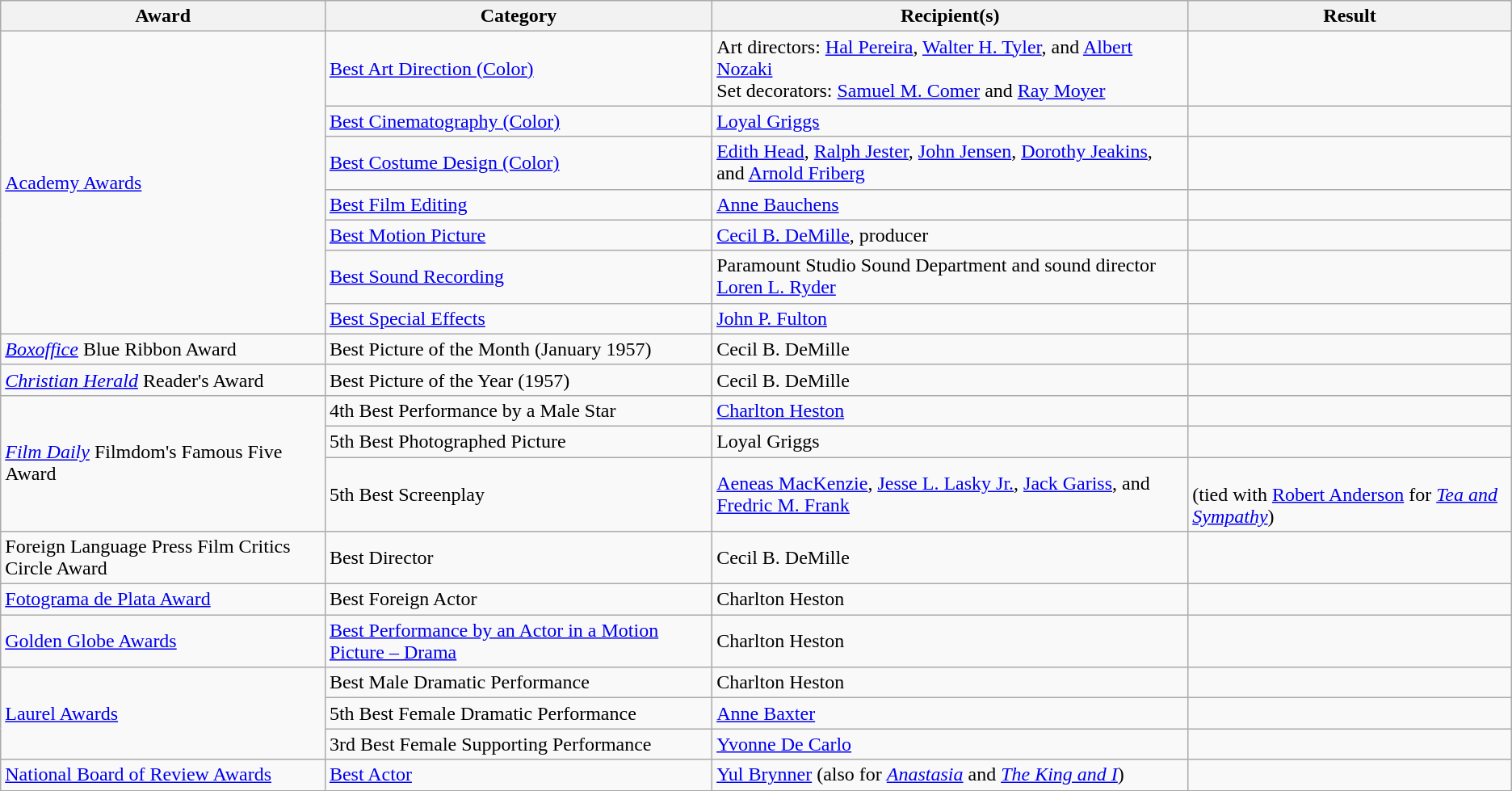<table class="wikitable">
<tr>
<th>Award</th>
<th>Category</th>
<th>Recipient(s)</th>
<th>Result</th>
</tr>
<tr>
<td rowspan="7"><a href='#'>Academy Awards</a></td>
<td><a href='#'>Best Art Direction (Color)</a></td>
<td>Art directors: <a href='#'>Hal Pereira</a>, <a href='#'>Walter H. Tyler</a>, and <a href='#'>Albert Nozaki</a><br>Set decorators: <a href='#'>Samuel M. Comer</a> and <a href='#'>Ray Moyer</a></td>
<td></td>
</tr>
<tr>
<td><a href='#'>Best Cinematography (Color)</a></td>
<td><a href='#'>Loyal Griggs</a></td>
<td></td>
</tr>
<tr>
<td><a href='#'>Best Costume Design (Color)</a></td>
<td><a href='#'>Edith Head</a>, <a href='#'>Ralph Jester</a>, <a href='#'>John Jensen</a>, <a href='#'>Dorothy Jeakins</a>, and <a href='#'>Arnold Friberg</a></td>
<td></td>
</tr>
<tr>
<td><a href='#'>Best Film Editing</a></td>
<td><a href='#'>Anne Bauchens</a></td>
<td></td>
</tr>
<tr>
<td><a href='#'>Best Motion Picture</a></td>
<td><a href='#'>Cecil B. DeMille</a>, producer</td>
<td></td>
</tr>
<tr>
<td><a href='#'>Best Sound Recording</a></td>
<td>Paramount Studio Sound Department and sound director <a href='#'>Loren L. Ryder</a></td>
<td></td>
</tr>
<tr>
<td><a href='#'>Best Special Effects</a></td>
<td><a href='#'>John P. Fulton</a></td>
<td></td>
</tr>
<tr>
<td><em><a href='#'>Boxoffice</a></em> Blue Ribbon Award</td>
<td>Best Picture of the Month (January 1957)</td>
<td>Cecil B. DeMille</td>
<td></td>
</tr>
<tr>
<td><em><a href='#'>Christian Herald</a></em> Reader's Award</td>
<td>Best Picture of the Year (1957)</td>
<td>Cecil B. DeMille</td>
<td></td>
</tr>
<tr>
<td rowspan="3"><em><a href='#'>Film Daily</a></em> Filmdom's Famous Five Award</td>
<td>4th Best Performance by a Male Star</td>
<td><a href='#'>Charlton Heston</a></td>
<td></td>
</tr>
<tr>
<td>5th Best Photographed Picture</td>
<td>Loyal Griggs</td>
<td></td>
</tr>
<tr>
<td>5th Best Screenplay</td>
<td><a href='#'>Aeneas MacKenzie</a>, <a href='#'>Jesse L. Lasky Jr.</a>, <a href='#'>Jack Gariss</a>, and <a href='#'>Fredric M. Frank</a></td>
<td><br>(tied with <a href='#'>Robert Anderson</a> for <em><a href='#'>Tea and Sympathy</a></em>)</td>
</tr>
<tr>
<td>Foreign Language Press Film Critics Circle Award</td>
<td>Best Director</td>
<td>Cecil B. DeMille</td>
<td></td>
</tr>
<tr>
<td><a href='#'>Fotograma de Plata Award</a></td>
<td>Best Foreign Actor</td>
<td>Charlton Heston</td>
<td></td>
</tr>
<tr>
<td><a href='#'>Golden Globe Awards</a></td>
<td><a href='#'>Best Performance by an Actor in a Motion Picture – Drama</a></td>
<td>Charlton Heston</td>
<td></td>
</tr>
<tr>
<td rowspan="3"><a href='#'>Laurel Awards</a></td>
<td>Best Male Dramatic Performance</td>
<td>Charlton Heston</td>
<td></td>
</tr>
<tr>
<td>5th Best Female Dramatic Performance</td>
<td><a href='#'>Anne Baxter</a></td>
<td></td>
</tr>
<tr>
<td>3rd Best Female Supporting Performance</td>
<td><a href='#'>Yvonne De Carlo</a></td>
<td></td>
</tr>
<tr>
<td><a href='#'>National Board of Review Awards</a></td>
<td><a href='#'>Best Actor</a></td>
<td><a href='#'>Yul Brynner</a> (also for <em><a href='#'>Anastasia</a></em> and <em><a href='#'>The King and I</a></em>)</td>
<td></td>
</tr>
</table>
